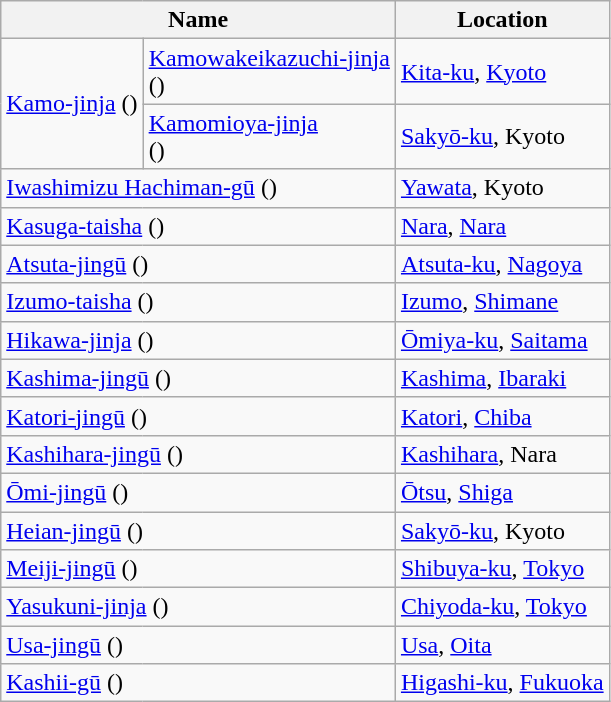<table class="wikitable">
<tr>
<th colspan=2>Name</th>
<th>Location</th>
</tr>
<tr>
<td rowspan=2><a href='#'>Kamo-jinja</a> ()</td>
<td><a href='#'>Kamowakeikazuchi-jinja</a><br>()</td>
<td><a href='#'>Kita-ku</a>, <a href='#'>Kyoto</a></td>
</tr>
<tr>
<td><a href='#'>Kamomioya-jinja</a><br>()</td>
<td><a href='#'>Sakyō-ku</a>, Kyoto</td>
</tr>
<tr>
<td colspan=2><a href='#'>Iwashimizu Hachiman-gū</a> ()</td>
<td><a href='#'>Yawata</a>, Kyoto</td>
</tr>
<tr>
<td colspan=2><a href='#'>Kasuga-taisha</a> ()</td>
<td><a href='#'>Nara</a>, <a href='#'>Nara</a></td>
</tr>
<tr>
<td colspan=2><a href='#'>Atsuta-jingū</a> ()</td>
<td><a href='#'>Atsuta-ku</a>, <a href='#'>Nagoya</a></td>
</tr>
<tr>
<td colspan=2><a href='#'>Izumo-taisha</a> ()</td>
<td><a href='#'>Izumo</a>, <a href='#'>Shimane</a></td>
</tr>
<tr>
<td colspan=2><a href='#'>Hikawa-jinja</a> ()</td>
<td><a href='#'>Ōmiya-ku</a>, <a href='#'>Saitama</a></td>
</tr>
<tr>
<td colspan=2><a href='#'>Kashima-jingū</a> ()</td>
<td><a href='#'>Kashima</a>, <a href='#'>Ibaraki</a></td>
</tr>
<tr>
<td colspan=2><a href='#'>Katori-jingū</a> ()</td>
<td><a href='#'>Katori</a>, <a href='#'>Chiba</a></td>
</tr>
<tr>
<td colspan=2><a href='#'>Kashihara-jingū</a> ()</td>
<td><a href='#'>Kashihara</a>, Nara</td>
</tr>
<tr>
<td colspan=2><a href='#'>Ōmi-jingū</a> ()</td>
<td><a href='#'>Ōtsu</a>, <a href='#'>Shiga</a></td>
</tr>
<tr>
<td colspan=2><a href='#'>Heian-jingū</a> ()</td>
<td><a href='#'>Sakyō-ku</a>, Kyoto</td>
</tr>
<tr>
<td colspan=2><a href='#'>Meiji-jingū</a> ()</td>
<td><a href='#'>Shibuya-ku</a>, <a href='#'>Tokyo</a></td>
</tr>
<tr>
<td colspan=2><a href='#'>Yasukuni-jinja</a> ()</td>
<td><a href='#'>Chiyoda-ku</a>, <a href='#'>Tokyo</a></td>
</tr>
<tr>
<td colspan=2><a href='#'>Usa-jingū</a> ()</td>
<td><a href='#'>Usa</a>, <a href='#'>Oita</a></td>
</tr>
<tr>
<td colspan=2><a href='#'>Kashii-gū</a> ()</td>
<td><a href='#'>Higashi-ku</a>, <a href='#'>Fukuoka</a></td>
</tr>
</table>
